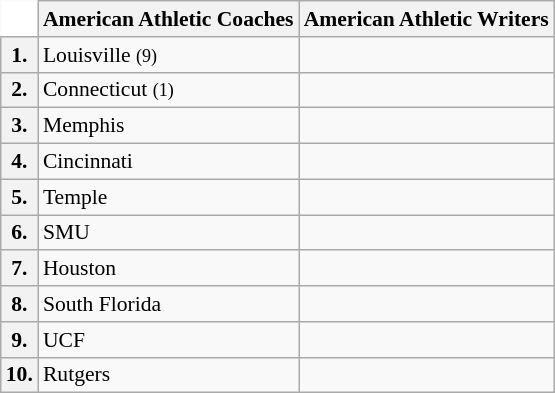<table class="wikitable" style="white-space:nowrap; font-size:90%;">
<tr>
<td ! colspan=1 style="background:white; border-top-style:hidden; border-left-style:hidden;"></td>
<th>American Athletic Coaches</th>
<th>American Athletic Writers</th>
</tr>
<tr>
<th>1.</th>
<td>Louisville <small> (9) </small></td>
<td></td>
</tr>
<tr>
<th>2.</th>
<td>Connecticut <small> (1) </small></td>
<td></td>
</tr>
<tr>
<th>3.</th>
<td>Memphis</td>
<td></td>
</tr>
<tr>
<th>4.</th>
<td>Cincinnati</td>
<td></td>
</tr>
<tr>
<th>5.</th>
<td>Temple</td>
<td></td>
</tr>
<tr>
<th>6.</th>
<td>SMU</td>
<td></td>
</tr>
<tr>
<th>7.</th>
<td>Houston</td>
<td></td>
</tr>
<tr>
<th>8.</th>
<td>South Florida</td>
<td></td>
</tr>
<tr>
<th>9.</th>
<td>UCF</td>
<td></td>
</tr>
<tr>
<th>10.</th>
<td>Rutgers</td>
<td></td>
</tr>
</table>
